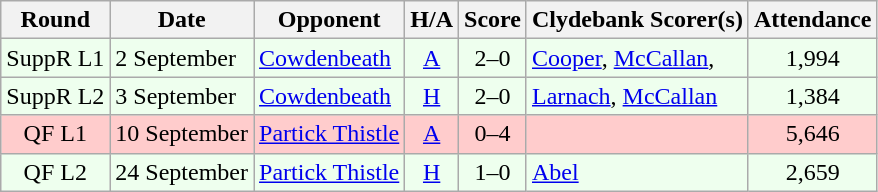<table class="wikitable" style="text-align:center">
<tr>
<th>Round</th>
<th>Date</th>
<th>Opponent</th>
<th>H/A</th>
<th>Score</th>
<th>Clydebank Scorer(s)</th>
<th>Attendance</th>
</tr>
<tr bgcolor=#EEFFEE>
<td>SuppR L1</td>
<td align=left>2 September</td>
<td align=left><a href='#'>Cowdenbeath</a></td>
<td><a href='#'>A</a></td>
<td>2–0</td>
<td align=left><a href='#'>Cooper</a>, <a href='#'>McCallan</a>,</td>
<td>1,994</td>
</tr>
<tr bgcolor=#EEFFEE>
<td>SuppR L2</td>
<td align=left>3 September</td>
<td align=left><a href='#'>Cowdenbeath</a></td>
<td><a href='#'>H</a></td>
<td>2–0</td>
<td align=left><a href='#'>Larnach</a>, <a href='#'>McCallan</a></td>
<td>1,384</td>
</tr>
<tr bgcolor=#FFCCCC>
<td>QF L1</td>
<td align=left>10 September</td>
<td align=left><a href='#'>Partick Thistle</a></td>
<td><a href='#'>A</a></td>
<td>0–4</td>
<td align=left></td>
<td>5,646</td>
</tr>
<tr bgcolor=#EEFFEE>
<td>QF L2</td>
<td align=left>24 September</td>
<td align=left><a href='#'>Partick Thistle</a></td>
<td><a href='#'>H</a></td>
<td>1–0</td>
<td align=left><a href='#'>Abel</a></td>
<td>2,659</td>
</tr>
</table>
